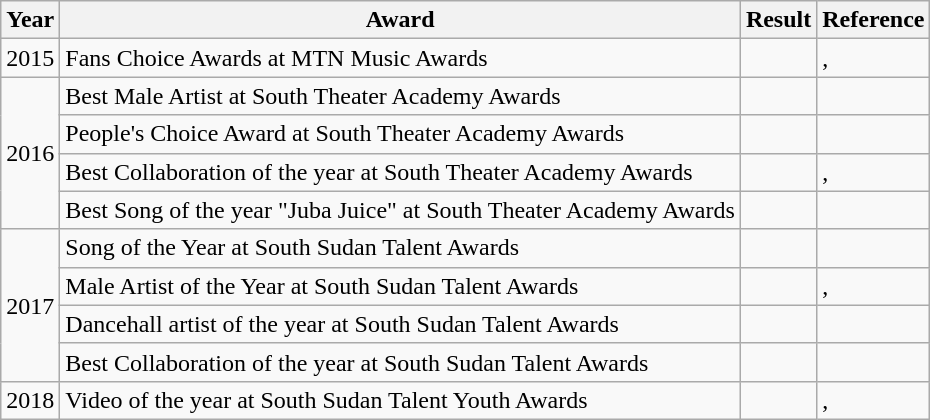<table class="wikitable">
<tr>
<th>Year</th>
<th>Award</th>
<th>Result</th>
<th>Reference</th>
</tr>
<tr>
<td>2015</td>
<td>Fans Choice Awards at MTN Music Awards</td>
<td></td>
<td>,</td>
</tr>
<tr>
<td rowspan="4">2016</td>
<td>Best Male Artist at South Theater Academy Awards</td>
<td></td>
<td></td>
</tr>
<tr>
<td>People's Choice Award at South Theater Academy Awards</td>
<td></td>
<td></td>
</tr>
<tr>
<td>Best Collaboration of the year at South Theater Academy Awards</td>
<td></td>
<td>,</td>
</tr>
<tr>
<td>Best Song of the year "Juba Juice" at South Theater Academy Awards</td>
<td></td>
<td></td>
</tr>
<tr>
<td rowspan="4">2017</td>
<td>Song of the Year at South Sudan Talent Awards</td>
<td></td>
<td></td>
</tr>
<tr>
<td>Male Artist of the Year at South Sudan Talent Awards</td>
<td></td>
<td>,</td>
</tr>
<tr>
<td>Dancehall artist of the year at South Sudan Talent Awards</td>
<td></td>
<td></td>
</tr>
<tr>
<td>Best Collaboration of the year at South Sudan Talent Awards</td>
<td></td>
<td></td>
</tr>
<tr>
<td>2018</td>
<td>Video of the year at South Sudan Talent Youth Awards</td>
<td></td>
<td>,</td>
</tr>
</table>
